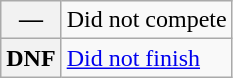<table class="wikitable">
<tr>
<th scope="row">—</th>
<td>Did not compete</td>
</tr>
<tr>
<th scope="row">DNF</th>
<td><a href='#'>Did not finish</a></td>
</tr>
</table>
